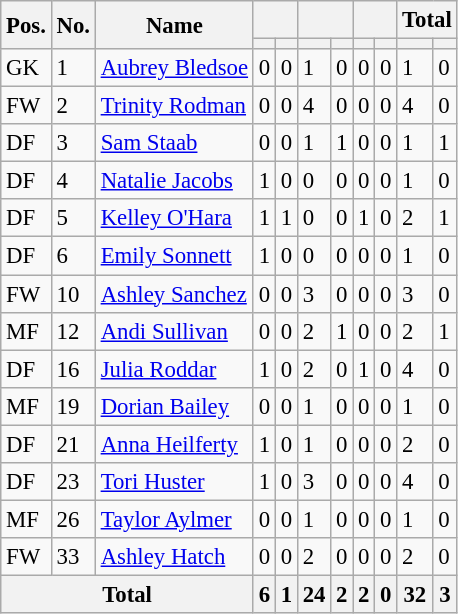<table class="wikitable sortable" style="font-size: 95%;"text-align: center;">
<tr>
<th rowspan="2">Pos.</th>
<th rowspan="2">No.</th>
<th rowspan="2">Name</th>
<th colspan="2"></th>
<th colspan="2"></th>
<th colspan="2"></th>
<th colspan="2"><strong>Total</strong></th>
</tr>
<tr>
<th></th>
<th></th>
<th></th>
<th></th>
<th></th>
<th></th>
<th></th>
<th></th>
</tr>
<tr>
<td>GK</td>
<td>1</td>
<td align="left"> <a href='#'>Aubrey Bledsoe</a></td>
<td>0</td>
<td>0</td>
<td>1</td>
<td>0</td>
<td>0</td>
<td>0</td>
<td>1</td>
<td>0</td>
</tr>
<tr>
<td>FW</td>
<td>2</td>
<td align="left"> <a href='#'>Trinity Rodman</a></td>
<td>0</td>
<td>0</td>
<td>4</td>
<td>0</td>
<td>0</td>
<td>0</td>
<td>4</td>
<td>0</td>
</tr>
<tr>
<td>DF</td>
<td>3</td>
<td align="left"> <a href='#'>Sam Staab</a></td>
<td>0</td>
<td>0</td>
<td>1</td>
<td>1</td>
<td>0</td>
<td>0</td>
<td>1</td>
<td>1</td>
</tr>
<tr>
<td>DF</td>
<td>4</td>
<td align="left"> <a href='#'>Natalie Jacobs</a></td>
<td>1</td>
<td>0</td>
<td>0</td>
<td>0</td>
<td>0</td>
<td>0</td>
<td>1</td>
<td>0</td>
</tr>
<tr>
<td>DF</td>
<td>5</td>
<td align="left"> <a href='#'>Kelley O'Hara</a></td>
<td>1</td>
<td>1</td>
<td>0</td>
<td>0</td>
<td>1</td>
<td>0</td>
<td>2</td>
<td>1</td>
</tr>
<tr>
<td>DF</td>
<td>6</td>
<td align="left"> <a href='#'>Emily Sonnett</a></td>
<td>1</td>
<td>0</td>
<td>0</td>
<td>0</td>
<td>0</td>
<td>0</td>
<td>1</td>
<td>0</td>
</tr>
<tr>
<td>FW</td>
<td>10</td>
<td align="left"> <a href='#'>Ashley Sanchez</a></td>
<td>0</td>
<td>0</td>
<td>3</td>
<td>0</td>
<td>0</td>
<td>0</td>
<td>3</td>
<td>0</td>
</tr>
<tr>
<td>MF</td>
<td>12</td>
<td align="left"> <a href='#'>Andi Sullivan</a></td>
<td>0</td>
<td>0</td>
<td>2</td>
<td>1</td>
<td>0</td>
<td>0</td>
<td>2</td>
<td>1</td>
</tr>
<tr>
<td>DF</td>
<td>16</td>
<td align="left"> <a href='#'>Julia Roddar</a></td>
<td>1</td>
<td>0</td>
<td>2</td>
<td>0</td>
<td>1</td>
<td>0</td>
<td>4</td>
<td>0</td>
</tr>
<tr>
<td>MF</td>
<td>19</td>
<td align="left"> <a href='#'>Dorian Bailey</a></td>
<td>0</td>
<td>0</td>
<td>1</td>
<td>0</td>
<td>0</td>
<td>0</td>
<td>1</td>
<td>0</td>
</tr>
<tr>
<td>DF</td>
<td>21</td>
<td align="left"> <a href='#'>Anna Heilferty</a></td>
<td>1</td>
<td>0</td>
<td>1</td>
<td>0</td>
<td>0</td>
<td>0</td>
<td>2</td>
<td>0</td>
</tr>
<tr>
<td>DF</td>
<td>23</td>
<td align="left"> <a href='#'>Tori Huster</a></td>
<td>1</td>
<td>0</td>
<td>3</td>
<td>0</td>
<td>0</td>
<td>0</td>
<td>4</td>
<td>0</td>
</tr>
<tr>
<td>MF</td>
<td>26</td>
<td align="left"> <a href='#'>Taylor Aylmer</a></td>
<td>0</td>
<td>0</td>
<td>1</td>
<td>0</td>
<td>0</td>
<td>0</td>
<td>1</td>
<td>0</td>
</tr>
<tr>
<td>FW</td>
<td>33</td>
<td align="left"> <a href='#'>Ashley Hatch</a></td>
<td>0</td>
<td>0</td>
<td>2</td>
<td>0</td>
<td>0</td>
<td>0</td>
<td>2</td>
<td>0</td>
</tr>
<tr>
<th colspan="3">Total</th>
<th>6</th>
<th>1</th>
<th>24</th>
<th>2</th>
<th>2</th>
<th>0</th>
<th>32</th>
<th>3</th>
</tr>
</table>
